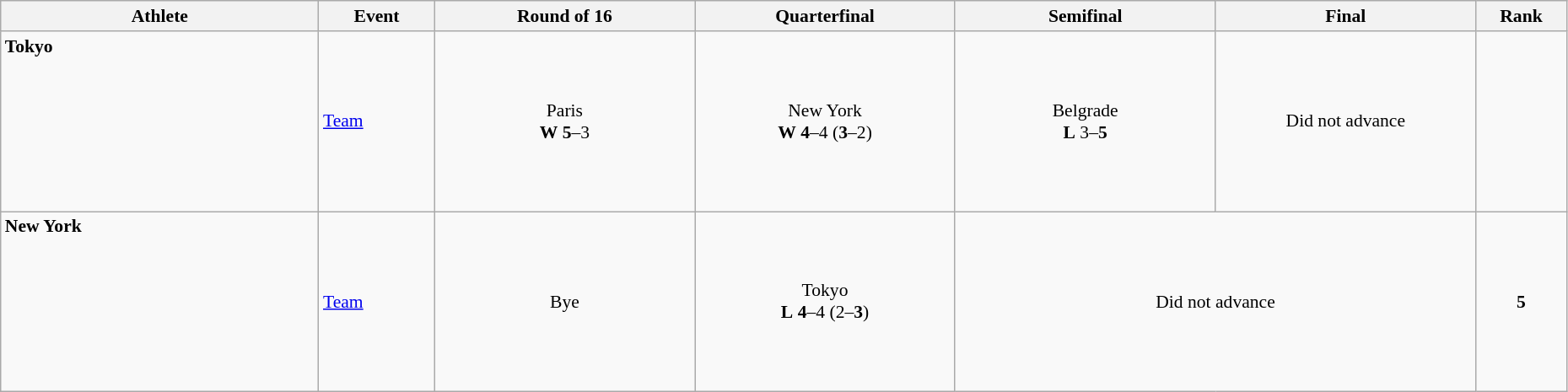<table class="wikitable" width="98%" style="text-align:left; font-size:90%">
<tr>
<th width="11%">Athlete</th>
<th width="4%">Event</th>
<th width="9%">Round of 16</th>
<th width="9%">Quarterfinal</th>
<th width="9%">Semifinal</th>
<th width="9%">Final</th>
<th width="3%">Rank</th>
</tr>
<tr>
<td><strong>Tokyo</strong><br><br><br><br><br><br><br><br></td>
<td><a href='#'>Team</a></td>
<td align=center>Paris <br> <strong>W</strong> <strong>5</strong>–3</td>
<td align=center>New York <br> <strong>W</strong> <strong>4</strong>–4 (<strong>3</strong>–2)</td>
<td align=center>Belgrade <br> <strong>L</strong> 3–<strong>5</strong></td>
<td align=center>Did not advance</td>
<td align=center></td>
</tr>
<tr>
<td><strong>New York</strong><br><br><br><br><br><br><br><br></td>
<td><a href='#'>Team</a></td>
<td align=center>Bye</td>
<td align=center>Tokyo <br> <strong>L</strong> <strong>4</strong>–4 (2–<strong>3</strong>)</td>
<td align=center colspan=2>Did not advance</td>
<td align=center><strong>5</strong></td>
</tr>
</table>
